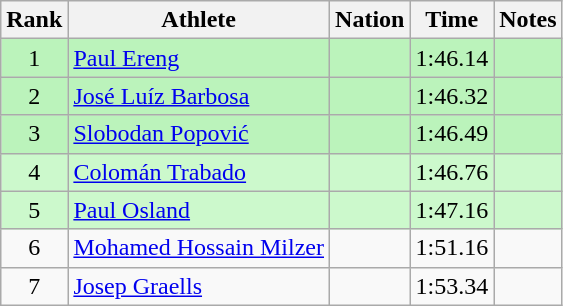<table class="wikitable sortable" style="text-align:center">
<tr>
<th>Rank</th>
<th>Athlete</th>
<th>Nation</th>
<th>Time</th>
<th>Notes</th>
</tr>
<tr style="background:#bbf3bb;">
<td>1</td>
<td align=left><a href='#'>Paul Ereng</a></td>
<td align=left></td>
<td>1:46.14</td>
<td></td>
</tr>
<tr style="background:#bbf3bb;">
<td>2</td>
<td align=left><a href='#'>José Luíz Barbosa</a></td>
<td align=left></td>
<td>1:46.32</td>
<td></td>
</tr>
<tr style="background:#bbf3bb;">
<td>3</td>
<td align=left><a href='#'>Slobodan Popović</a></td>
<td align=left></td>
<td>1:46.49</td>
<td></td>
</tr>
<tr style="background:#ccf9cc;">
<td>4</td>
<td align=left><a href='#'>Colomán Trabado</a></td>
<td align=left></td>
<td>1:46.76</td>
<td></td>
</tr>
<tr style="background:#ccf9cc;">
<td>5</td>
<td align=left><a href='#'>Paul Osland</a></td>
<td align=left></td>
<td>1:47.16</td>
<td></td>
</tr>
<tr>
<td>6</td>
<td align=left><a href='#'>Mohamed Hossain Milzer</a></td>
<td align=left></td>
<td>1:51.16</td>
<td></td>
</tr>
<tr>
<td>7</td>
<td align=left><a href='#'>Josep Graells</a></td>
<td align=left></td>
<td>1:53.34</td>
<td></td>
</tr>
</table>
